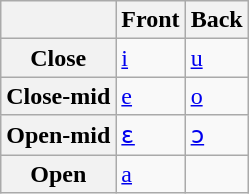<table class="wikitable">
<tr>
<th></th>
<th>Front</th>
<th>Back</th>
</tr>
<tr>
<th>Close</th>
<td><a href='#'>i</a></td>
<td><a href='#'>u</a></td>
</tr>
<tr>
<th>Close-mid</th>
<td><a href='#'>e</a></td>
<td><a href='#'>o</a></td>
</tr>
<tr>
<th>Open-mid</th>
<td><a href='#'>ɛ</a></td>
<td><a href='#'>ɔ</a></td>
</tr>
<tr>
<th>Open</th>
<td><a href='#'>a</a></td>
<td></td>
</tr>
</table>
